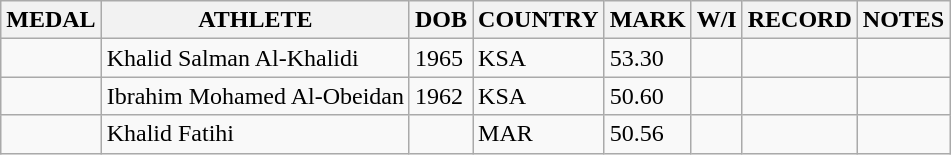<table class="wikitable">
<tr>
<th>MEDAL</th>
<th>ATHLETE</th>
<th>DOB</th>
<th>COUNTRY</th>
<th>MARK</th>
<th>W/I</th>
<th>RECORD</th>
<th>NOTES</th>
</tr>
<tr>
<td></td>
<td>Khalid Salman Al-Khalidi</td>
<td>1965</td>
<td>KSA</td>
<td>53.30</td>
<td></td>
<td></td>
<td></td>
</tr>
<tr>
<td></td>
<td>Ibrahim Mohamed Al-Obeidan</td>
<td>1962</td>
<td>KSA</td>
<td>50.60</td>
<td></td>
<td></td>
<td></td>
</tr>
<tr>
<td></td>
<td>Khalid Fatihi</td>
<td></td>
<td>MAR</td>
<td>50.56</td>
<td></td>
<td></td>
<td></td>
</tr>
</table>
